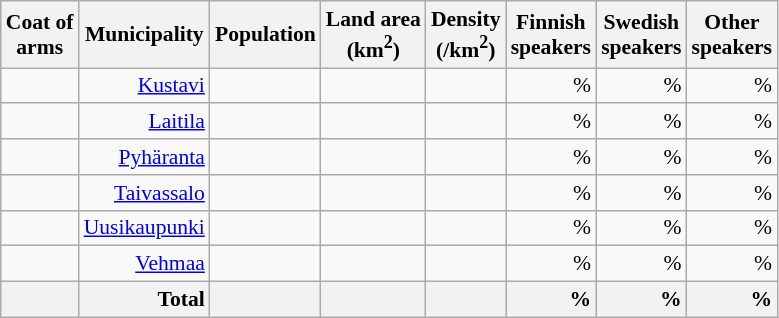<table class="wikitable sortable" style="font-size: 90%; text-align: right; line-height: normal">
<tr>
<th class="unsortable">Coat of<br>arms</th>
<th>Municipality</th>
<th>Population</th>
<th>Land area<br>(km<sup>2</sup>)</th>
<th>Density<br>(/km<sup>2</sup>)</th>
<th>Finnish<br>speakers</th>
<th>Swedish<br>speakers</th>
<th>Other<br>speakers</th>
</tr>
<tr>
<td></td>
<td><a href='#'>Kustavi</a></td>
<td></td>
<td></td>
<td></td>
<td> %</td>
<td> %</td>
<td> %</td>
</tr>
<tr>
<td></td>
<td><a href='#'>Laitila</a></td>
<td></td>
<td></td>
<td></td>
<td> %</td>
<td> %</td>
<td> %</td>
</tr>
<tr>
<td></td>
<td><a href='#'>Pyhäranta</a></td>
<td></td>
<td></td>
<td></td>
<td> %</td>
<td> %</td>
<td> %</td>
</tr>
<tr>
<td></td>
<td><a href='#'>Taivassalo</a></td>
<td></td>
<td></td>
<td></td>
<td> %</td>
<td> %</td>
<td> %</td>
</tr>
<tr>
<td></td>
<td><a href='#'>Uusikaupunki</a></td>
<td></td>
<td></td>
<td></td>
<td> %</td>
<td> %</td>
<td> %</td>
</tr>
<tr>
<td></td>
<td><a href='#'>Vehmaa</a></td>
<td></td>
<td></td>
<td></td>
<td> %</td>
<td> %</td>
<td> %</td>
</tr>
<tr>
<th></th>
<th + style=text-align:right><strong>Total</strong></th>
<th + style=text-align:right></th>
<th + style=text-align:right></th>
<th + style=text-align:right></th>
<th !+ style=text-align:right> %</th>
<th !+ style=text-align:right> %</th>
<th !+ style=text-align:right> %</th>
</tr>
</table>
